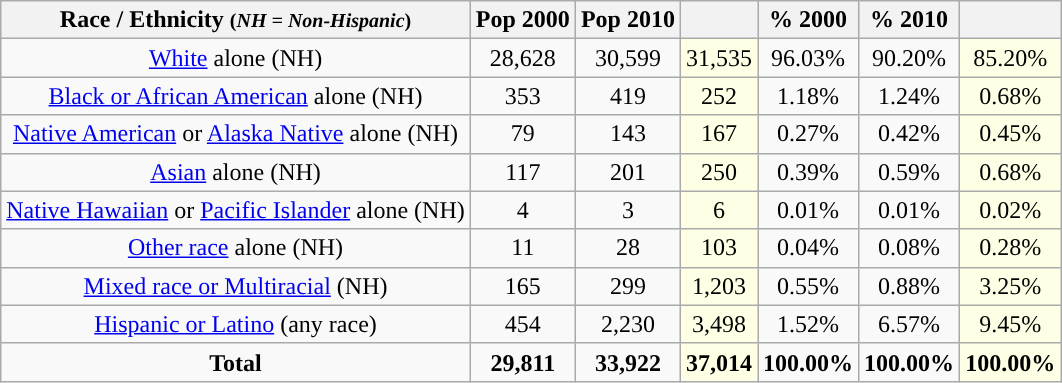<table class="wikitable" style="text-align:center;">
<tr>
<th>Race / Ethnicity <small>(<em>NH = Non-Hispanic</em>)</small></th>
<th>Pop 2000</th>
<th>Pop 2010</th>
<th></th>
<th>% 2000</th>
<th>% 2010</th>
<th></th>
</tr>
<tr>
<td><a href='#'>White</a> alone (NH)</td>
<td>28,628</td>
<td>30,599</td>
<td style='background: #ffffe6;'>31,535</td>
<td>96.03%</td>
<td>90.20%</td>
<td style='background: #ffffe6;'>85.20%</td>
</tr>
<tr>
<td><a href='#'>Black or African American</a> alone (NH)</td>
<td>353</td>
<td>419</td>
<td style='background: #ffffe6;'>252</td>
<td>1.18%</td>
<td>1.24%</td>
<td style='background: #ffffe6;'>0.68%</td>
</tr>
<tr>
<td><a href='#'>Native American</a> or <a href='#'>Alaska Native</a> alone (NH)</td>
<td>79</td>
<td>143</td>
<td style='background: #ffffe6;'>167</td>
<td>0.27%</td>
<td>0.42%</td>
<td style='background: #ffffe6;'>0.45%</td>
</tr>
<tr>
<td><a href='#'>Asian</a> alone (NH)</td>
<td>117</td>
<td>201</td>
<td style='background: #ffffe6;'>250</td>
<td>0.39%</td>
<td>0.59%</td>
<td style='background: #ffffe6;'>0.68%</td>
</tr>
<tr>
<td><a href='#'>Native Hawaiian</a> or <a href='#'>Pacific Islander</a> alone (NH)</td>
<td>4</td>
<td>3</td>
<td style='background: #ffffe6;'>6</td>
<td>0.01%</td>
<td>0.01%</td>
<td style='background: #ffffe6;'>0.02%</td>
</tr>
<tr>
<td><a href='#'>Other race</a> alone (NH)</td>
<td>11</td>
<td>28</td>
<td style='background: #ffffe6;'>103</td>
<td>0.04%</td>
<td>0.08%</td>
<td style='background: #ffffe6;'>0.28%</td>
</tr>
<tr>
<td><a href='#'>Mixed race or Multiracial</a> (NH)</td>
<td>165</td>
<td>299</td>
<td style='background: #ffffe6;'>1,203</td>
<td>0.55%</td>
<td>0.88%</td>
<td style='background: #ffffe6;'>3.25%</td>
</tr>
<tr>
<td><a href='#'>Hispanic or Latino</a> (any race)</td>
<td>454</td>
<td>2,230</td>
<td style='background: #ffffe6;'>3,498</td>
<td>1.52%</td>
<td>6.57%</td>
<td style='background: #ffffe6;'>9.45%</td>
</tr>
<tr>
<td><strong>Total</strong></td>
<td><strong>29,811</strong></td>
<td><strong>33,922</strong></td>
<td style='background: #ffffe6;'><strong>37,014</strong></td>
<td><strong>100.00%</strong></td>
<td><strong>100.00%</strong></td>
<td style='background: #ffffe6;'><strong>100.00%</strong></td>
</tr>
</table>
